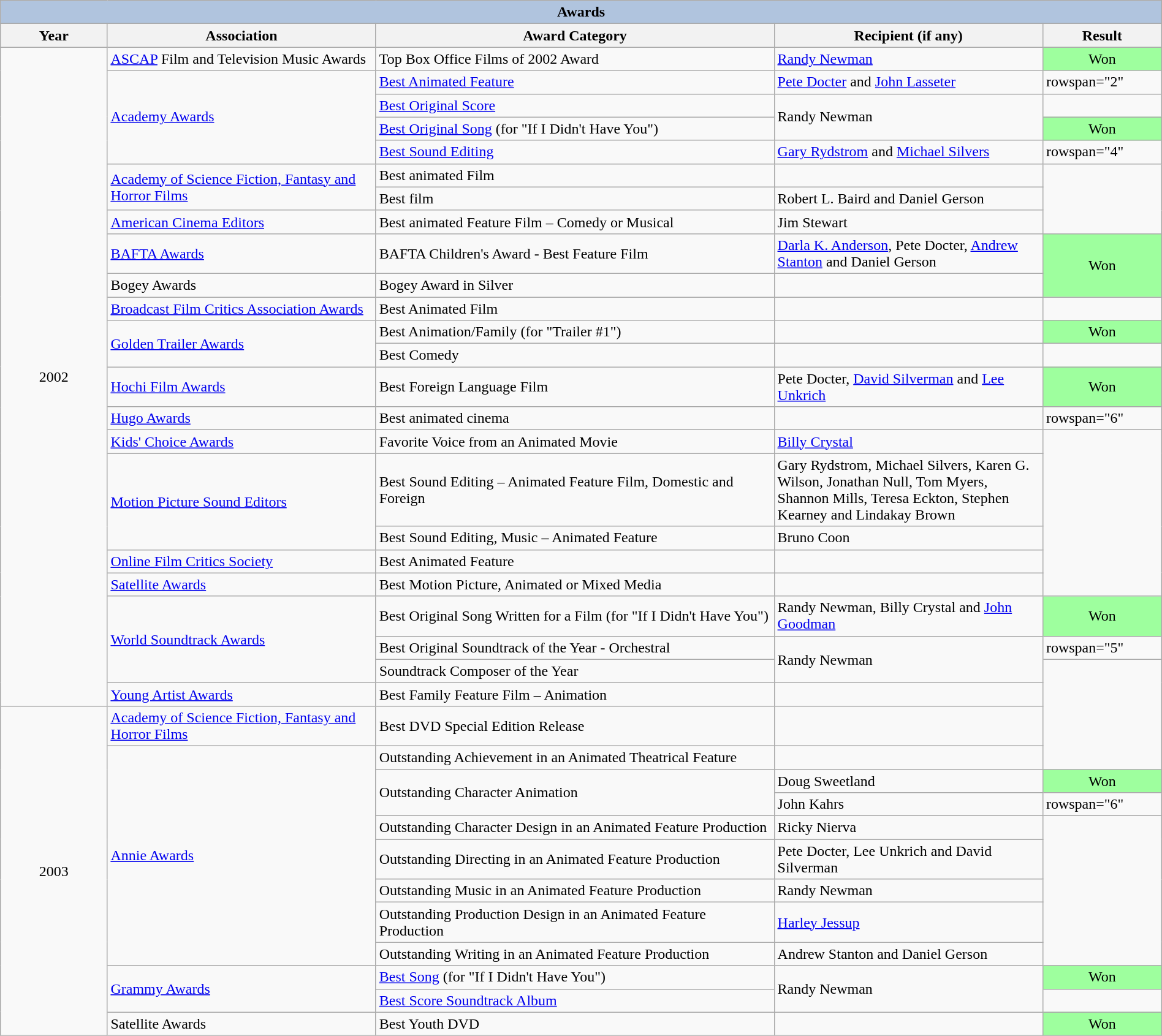<table class="wikitable sortable" style="width:100%;">
<tr>
<th colspan="5" style="background: LightSteelBlue;">Awards</th>
</tr>
<tr>
<th width="075"><strong>Year</strong></th>
<th width="200"><strong>Association</strong></th>
<th width="300"><strong>Award Category</strong></th>
<th width="200"><strong>Recipient (if any)</strong></th>
<th width="80"><strong>Result</strong></th>
</tr>
<tr>
<td rowspan="24" style="text-align:center;">2002</td>
<td><a href='#'>ASCAP</a> Film and Television Music Awards</td>
<td>Top Box Office Films of 2002 Award</td>
<td><a href='#'>Randy Newman</a></td>
<td style="background:#9EFF9E;color:#000;vertical-align:middle;text-align:center;" class="yes table-yes2 notheme">Won</td>
</tr>
<tr>
<td rowspan="4"><a href='#'>Academy Awards</a></td>
<td><a href='#'>Best Animated Feature</a></td>
<td><a href='#'>Pete Docter</a> and <a href='#'>John Lasseter</a></td>
<td>rowspan="2" </td>
</tr>
<tr>
<td><a href='#'>Best Original Score</a></td>
<td rowspan="2">Randy Newman</td>
</tr>
<tr>
<td><a href='#'>Best Original Song</a> (for "If I Didn't Have You")</td>
<td style="background:#9EFF9E;color:#000;vertical-align:middle;text-align:center;" class="yes table-yes2 notheme">Won</td>
</tr>
<tr>
<td><a href='#'>Best Sound Editing</a></td>
<td><a href='#'>Gary Rydstrom</a> and <a href='#'>Michael Silvers</a></td>
<td>rowspan="4" </td>
</tr>
<tr>
<td rowspan="2"><a href='#'>Academy of Science Fiction, Fantasy and Horror Films</a></td>
<td>Best animated Film</td>
<td></td>
</tr>
<tr>
<td>Best film</td>
<td>Robert L. Baird and Daniel Gerson</td>
</tr>
<tr>
<td><a href='#'>American Cinema Editors</a></td>
<td>Best animated Feature Film – Comedy or Musical</td>
<td>Jim Stewart</td>
</tr>
<tr>
<td><a href='#'>BAFTA Awards</a></td>
<td>BAFTA Children's Award - Best Feature Film</td>
<td><a href='#'>Darla K. Anderson</a>, Pete Docter, <a href='#'>Andrew Stanton</a> and Daniel Gerson</td>
<td rowspan="2" style="background:#9EFF9E;color:#000;vertical-align:middle;text-align:center;" class="yes table-yes2 notheme">Won</td>
</tr>
<tr>
<td>Bogey Awards</td>
<td>Bogey Award in Silver</td>
<td></td>
</tr>
<tr>
<td><a href='#'>Broadcast Film Critics Association Awards</a></td>
<td>Best Animated Film</td>
<td></td>
<td></td>
</tr>
<tr>
<td rowspan="2"><a href='#'>Golden Trailer Awards</a></td>
<td>Best Animation/Family (for "Trailer #1")</td>
<td></td>
<td style="background:#9EFF9E;color:#000;vertical-align:middle;text-align:center;" class="yes table-yes2 notheme">Won</td>
</tr>
<tr>
<td>Best Comedy</td>
<td></td>
<td></td>
</tr>
<tr>
<td><a href='#'>Hochi Film Awards</a></td>
<td>Best Foreign Language Film</td>
<td>Pete Docter, <a href='#'>David Silverman</a> and <a href='#'>Lee Unkrich</a></td>
<td style="background:#9EFF9E;color:#000;vertical-align:middle;text-align:center;" class="yes table-yes2 notheme">Won</td>
</tr>
<tr>
<td><a href='#'>Hugo Awards</a></td>
<td>Best animated cinema</td>
<td></td>
<td>rowspan="6" </td>
</tr>
<tr>
<td><a href='#'>Kids' Choice Awards</a></td>
<td>Favorite Voice from an Animated Movie</td>
<td><a href='#'>Billy Crystal</a></td>
</tr>
<tr favorite animated movie>
<td rowspan="2"><a href='#'>Motion Picture Sound Editors</a></td>
<td>Best Sound Editing – Animated Feature Film, Domestic and Foreign</td>
<td>Gary Rydstrom, Michael Silvers, Karen G. Wilson, Jonathan Null, Tom Myers, Shannon Mills, Teresa Eckton, Stephen Kearney and Lindakay Brown</td>
</tr>
<tr>
<td>Best Sound Editing, Music – Animated Feature</td>
<td>Bruno Coon</td>
</tr>
<tr>
<td><a href='#'>Online Film Critics Society</a></td>
<td>Best Animated Feature</td>
<td></td>
</tr>
<tr>
<td><a href='#'>Satellite Awards</a></td>
<td>Best Motion Picture, Animated or Mixed Media</td>
<td></td>
</tr>
<tr>
<td rowspan="3"><a href='#'>World Soundtrack Awards</a></td>
<td>Best Original Song Written for a Film (for "If I Didn't Have You")</td>
<td>Randy Newman, Billy Crystal and <a href='#'>John Goodman</a></td>
<td style="background:#9EFF9E;color:#000;vertical-align:middle;text-align:center;" class="yes table-yes2 notheme">Won</td>
</tr>
<tr>
<td>Best Original Soundtrack of the Year - Orchestral</td>
<td rowspan="2">Randy Newman</td>
<td>rowspan="5" </td>
</tr>
<tr>
<td>Soundtrack Composer of the Year</td>
</tr>
<tr>
<td><a href='#'>Young Artist Awards</a></td>
<td>Best Family Feature Film – Animation</td>
<td></td>
</tr>
<tr>
<td rowspan="13" style="text-align:center;">2003</td>
<td><a href='#'>Academy of Science Fiction, Fantasy and Horror Films</a></td>
<td>Best DVD Special Edition Release</td>
<td></td>
</tr>
<tr>
<td rowspan="8"><a href='#'>Annie Awards</a></td>
<td>Outstanding Achievement in an Animated Theatrical Feature</td>
<td></td>
</tr>
<tr>
<td rowspan="2">Outstanding Character Animation</td>
<td>Doug Sweetland</td>
<td style="background:#9EFF9E;color:#000;vertical-align:middle;text-align:center;" class="yes table-yes2 notheme">Won</td>
</tr>
<tr>
<td>John Kahrs</td>
<td>rowspan="6" </td>
</tr>
<tr>
<td>Outstanding Character Design in an Animated Feature Production</td>
<td>Ricky Nierva</td>
</tr>
<tr>
<td>Outstanding Directing in an Animated Feature Production</td>
<td>Pete Docter, Lee Unkrich and David Silverman</td>
</tr>
<tr>
<td>Outstanding Music in an Animated Feature Production</td>
<td>Randy Newman</td>
</tr>
<tr>
<td>Outstanding Production Design in an Animated Feature Production</td>
<td><a href='#'>Harley Jessup</a></td>
</tr>
<tr>
<td>Outstanding Writing in an Animated Feature Production</td>
<td>Andrew Stanton and Daniel Gerson</td>
</tr>
<tr>
<td rowspan="2"><a href='#'>Grammy Awards</a></td>
<td><a href='#'>Best Song</a> (for "If I Didn't Have You")</td>
<td rowspan="2">Randy Newman</td>
<td style="background:#9EFF9E;color:#000;vertical-align:middle;text-align:center;" class="yes table-yes2 notheme">Won</td>
</tr>
<tr>
<td><a href='#'>Best Score Soundtrack Album</a></td>
<td></td>
</tr>
<tr>
<td>Satellite Awards</td>
<td>Best Youth DVD</td>
<td></td>
<td style="background:#9EFF9E;color:#000;vertical-align:middle;text-align:center;" class="yes table-yes2 notheme">Won</td>
</tr>
</table>
